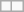<table class="wikitable">
<tr style="vertical-align:top;">
<td></td>
<td></td>
</tr>
</table>
